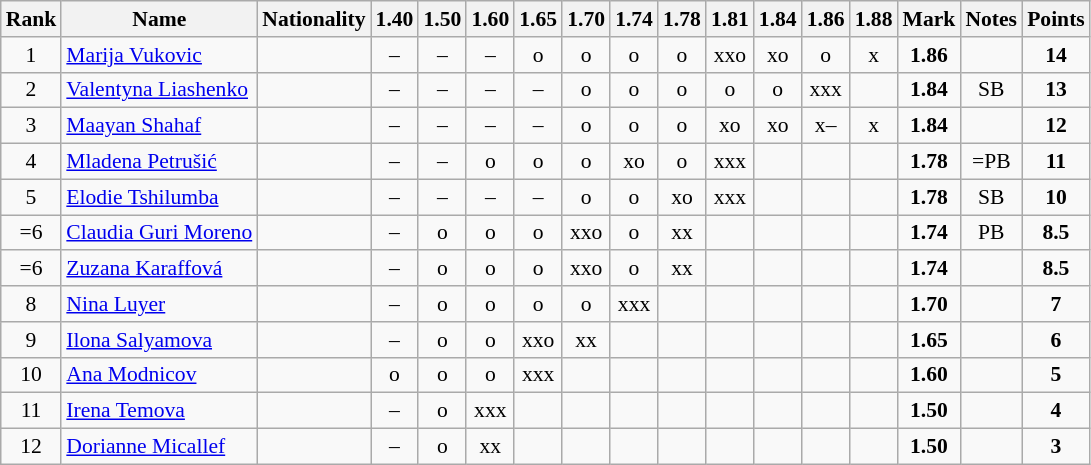<table class="wikitable sortable" style="text-align:center; font-size:90%">
<tr>
<th>Rank</th>
<th>Name</th>
<th>Nationality</th>
<th>1.40</th>
<th>1.50</th>
<th>1.60</th>
<th>1.65</th>
<th>1.70</th>
<th>1.74</th>
<th>1.78</th>
<th>1.81</th>
<th>1.84</th>
<th>1.86</th>
<th>1.88</th>
<th>Mark</th>
<th>Notes</th>
<th>Points</th>
</tr>
<tr>
<td>1</td>
<td align=left><a href='#'>Marija Vukovic</a></td>
<td align=left></td>
<td>–</td>
<td>–</td>
<td>–</td>
<td>o</td>
<td>o</td>
<td>o</td>
<td>o</td>
<td>xxo</td>
<td>xo</td>
<td>o</td>
<td>x</td>
<td><strong>1.86</strong></td>
<td></td>
<td><strong>14</strong></td>
</tr>
<tr>
<td>2</td>
<td align=left><a href='#'>Valentyna Liashenko</a></td>
<td align=left></td>
<td>–</td>
<td>–</td>
<td>–</td>
<td>–</td>
<td>o</td>
<td>o</td>
<td>o</td>
<td>o</td>
<td>o</td>
<td>xxx</td>
<td></td>
<td><strong>1.84</strong></td>
<td>SB</td>
<td><strong>13</strong></td>
</tr>
<tr>
<td>3</td>
<td align=left><a href='#'>Maayan Shahaf</a></td>
<td align=left></td>
<td>–</td>
<td>–</td>
<td>–</td>
<td>–</td>
<td>o</td>
<td>o</td>
<td>o</td>
<td>xo</td>
<td>xo</td>
<td>x–</td>
<td>x</td>
<td><strong>1.84</strong></td>
<td></td>
<td><strong>12</strong></td>
</tr>
<tr>
<td>4</td>
<td align=left><a href='#'>Mladena Petrušić</a></td>
<td align=left></td>
<td>–</td>
<td>–</td>
<td>o</td>
<td>o</td>
<td>o</td>
<td>xo</td>
<td>o</td>
<td>xxx</td>
<td></td>
<td></td>
<td></td>
<td><strong>1.78</strong></td>
<td>=PB</td>
<td><strong>11</strong></td>
</tr>
<tr>
<td>5</td>
<td align=left><a href='#'>Elodie Tshilumba</a></td>
<td align=left></td>
<td>–</td>
<td>–</td>
<td>–</td>
<td>–</td>
<td>o</td>
<td>o</td>
<td>xo</td>
<td>xxx</td>
<td></td>
<td></td>
<td></td>
<td><strong>1.78</strong></td>
<td>SB</td>
<td><strong>10</strong></td>
</tr>
<tr>
<td>=6</td>
<td align=left><a href='#'>Claudia Guri Moreno</a></td>
<td align=left></td>
<td>–</td>
<td>o</td>
<td>o</td>
<td>o</td>
<td>xxo</td>
<td>o</td>
<td>xx</td>
<td></td>
<td></td>
<td></td>
<td></td>
<td><strong>1.74</strong></td>
<td>PB</td>
<td><strong>8.5</strong></td>
</tr>
<tr>
<td>=6</td>
<td align=left><a href='#'>Zuzana Karaffová</a></td>
<td align=left></td>
<td>–</td>
<td>o</td>
<td>o</td>
<td>o</td>
<td>xxo</td>
<td>o</td>
<td>xx</td>
<td></td>
<td></td>
<td></td>
<td></td>
<td><strong>1.74</strong></td>
<td></td>
<td><strong>8.5</strong></td>
</tr>
<tr>
<td>8</td>
<td align=left><a href='#'>Nina Luyer</a></td>
<td align=left></td>
<td>–</td>
<td>o</td>
<td>o</td>
<td>o</td>
<td>o</td>
<td>xxx</td>
<td></td>
<td></td>
<td></td>
<td></td>
<td></td>
<td><strong>1.70</strong></td>
<td></td>
<td><strong>7</strong></td>
</tr>
<tr>
<td>9</td>
<td align=left><a href='#'>Ilona Salyamova</a></td>
<td align=left></td>
<td>–</td>
<td>o</td>
<td>o</td>
<td>xxo</td>
<td>xx</td>
<td></td>
<td></td>
<td></td>
<td></td>
<td></td>
<td></td>
<td><strong>1.65</strong></td>
<td></td>
<td><strong>6</strong></td>
</tr>
<tr>
<td>10</td>
<td align=left><a href='#'>Ana Modnicov</a></td>
<td align=left></td>
<td>o</td>
<td>o</td>
<td>o</td>
<td>xxx</td>
<td></td>
<td></td>
<td></td>
<td></td>
<td></td>
<td></td>
<td></td>
<td><strong>1.60</strong></td>
<td></td>
<td><strong>5</strong></td>
</tr>
<tr>
<td>11</td>
<td align=left><a href='#'>Irena Temova</a></td>
<td align=left></td>
<td>–</td>
<td>o</td>
<td>xxx</td>
<td></td>
<td></td>
<td></td>
<td></td>
<td></td>
<td></td>
<td></td>
<td></td>
<td><strong>1.50</strong></td>
<td></td>
<td><strong>4</strong></td>
</tr>
<tr>
<td>12</td>
<td align=left><a href='#'>Dorianne Micallef</a></td>
<td align=left></td>
<td>–</td>
<td>o</td>
<td>xx</td>
<td></td>
<td></td>
<td></td>
<td></td>
<td></td>
<td></td>
<td></td>
<td></td>
<td><strong>1.50</strong></td>
<td></td>
<td><strong>3</strong></td>
</tr>
</table>
